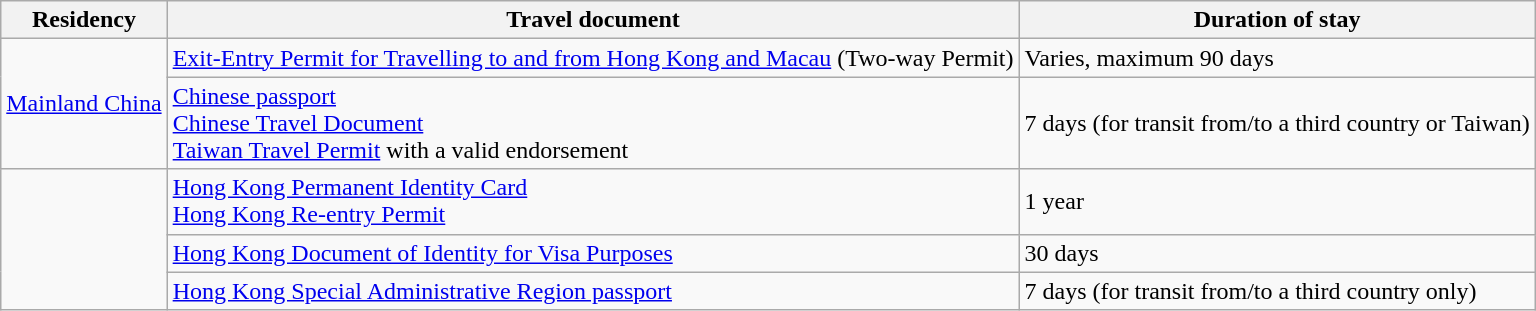<table class="wikitable">
<tr>
<th>Residency</th>
<th>Travel document</th>
<th>Duration of stay</th>
</tr>
<tr>
<td rowspan="2"> <a href='#'>Mainland China</a></td>
<td><a href='#'>Exit-Entry Permit for Travelling to and from Hong Kong and Macau</a> (Two-way Permit)<br></td>
<td>Varies, maximum 90 days</td>
</tr>
<tr>
<td><a href='#'>Chinese passport</a><br><a href='#'>Chinese Travel Document</a><br><a href='#'>Taiwan Travel Permit</a> with a valid endorsement</td>
<td>7 days (for transit from/to a third country or Taiwan)</td>
</tr>
<tr>
<td rowspan="3"></td>
<td><a href='#'>Hong Kong Permanent Identity Card</a><br><a href='#'>Hong Kong Re-entry Permit</a></td>
<td>1 year</td>
</tr>
<tr>
<td><a href='#'>Hong Kong Document of Identity for Visa Purposes</a></td>
<td>30 days</td>
</tr>
<tr>
<td><a href='#'>Hong Kong Special Administrative Region passport</a></td>
<td>7 days (for transit from/to a third country only)</td>
</tr>
</table>
